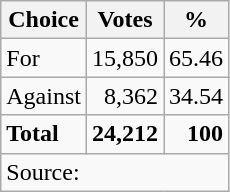<table class=wikitable style=text-align:right>
<tr>
<th>Choice</th>
<th>Votes</th>
<th>%</th>
</tr>
<tr>
<td align=left>For</td>
<td>15,850</td>
<td>65.46</td>
</tr>
<tr>
<td align=left>Against</td>
<td>8,362</td>
<td>34.54</td>
</tr>
<tr>
<td align=left><strong>Total</strong></td>
<td><strong>24,212</strong></td>
<td><strong>100</strong></td>
</tr>
<tr>
<td align=left colspan=3>Source: </td>
</tr>
</table>
